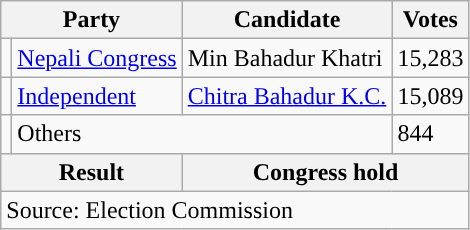<table class="wikitable">
<tr>
<th colspan="2">Party</th>
<th>Candidate</th>
<th>Votes</th>
</tr>
<tr>
<td style="background-color:"></td>
<td><a href='#'>Nepali Congress</a></td>
<td>Min Bahadur Khatri</td>
<td>15,283</td>
</tr>
<tr>
<td style="background-color:"></td>
<td><a href='#'>Independent</a></td>
<td><a href='#'>Chitra Bahadur K.C.</a></td>
<td>15,089</td>
</tr>
<tr>
<td></td>
<td colspan="2">Others</td>
<td>844</td>
</tr>
<tr>
<th colspan="2">Result</th>
<th colspan="2">Congress hold</th>
</tr>
<tr>
<td colspan="4">Source: Election Commission</td>
</tr>
</table>
